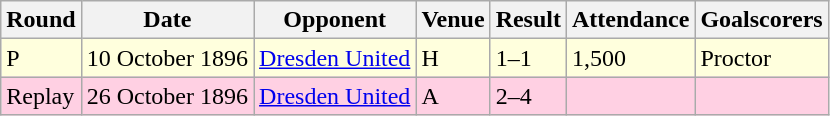<table class="wikitable">
<tr>
<th>Round</th>
<th>Date</th>
<th>Opponent</th>
<th>Venue</th>
<th>Result</th>
<th>Attendance</th>
<th>Goalscorers</th>
</tr>
<tr style="background-color: #ffffdd;">
<td>P</td>
<td>10 October 1896</td>
<td><a href='#'>Dresden United</a></td>
<td>H</td>
<td>1–1</td>
<td>1,500</td>
<td>Proctor</td>
</tr>
<tr style="background-color: #ffd0e3;">
<td>Replay</td>
<td>26 October 1896</td>
<td><a href='#'>Dresden United</a></td>
<td>A</td>
<td>2–4</td>
<td></td>
<td></td>
</tr>
</table>
